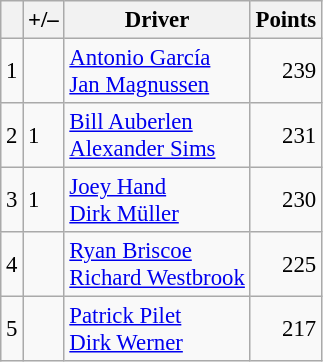<table class="wikitable" style="font-size: 95%;">
<tr>
<th scope="col"></th>
<th scope="col">+/–</th>
<th scope="col">Driver</th>
<th scope="col">Points</th>
</tr>
<tr>
<td align=center>1</td>
<td align="left"></td>
<td> <a href='#'>Antonio García</a><br> <a href='#'>Jan Magnussen</a></td>
<td align=right>239</td>
</tr>
<tr>
<td align=center>2</td>
<td align="left"> 1</td>
<td> <a href='#'>Bill Auberlen</a><br> <a href='#'>Alexander Sims</a></td>
<td align=right>231</td>
</tr>
<tr>
<td align=center>3</td>
<td align="left"> 1</td>
<td> <a href='#'>Joey Hand</a><br> <a href='#'>Dirk Müller</a></td>
<td align=right>230</td>
</tr>
<tr>
<td align=center>4</td>
<td align="left"></td>
<td> <a href='#'>Ryan Briscoe</a><br> <a href='#'>Richard Westbrook</a></td>
<td align=right>225</td>
</tr>
<tr>
<td align=center>5</td>
<td align="left"></td>
<td> <a href='#'>Patrick Pilet</a><br> <a href='#'>Dirk Werner</a></td>
<td align=right>217</td>
</tr>
</table>
